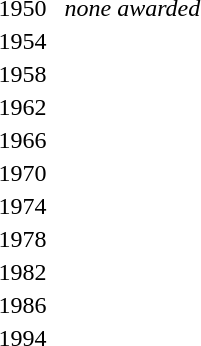<table>
<tr>
<td>1950</td>
<td></td>
<td></td>
<td colspan="2"><em>none awarded</em></td>
</tr>
<tr>
<td>1954</td>
<td></td>
<td></td>
<td></td>
</tr>
<tr>
<td>1958</td>
<td></td>
<td></td>
<td></td>
</tr>
<tr>
<td>1962</td>
<td></td>
<td></td>
<td></td>
</tr>
<tr>
<td>1966</td>
<td></td>
<td></td>
<td></td>
</tr>
<tr>
<td>1970</td>
<td></td>
<td></td>
<td></td>
</tr>
<tr>
<td>1974</td>
<td></td>
<td></td>
<td></td>
</tr>
<tr>
<td>1978</td>
<td></td>
<td></td>
<td></td>
</tr>
<tr>
<td>1982</td>
<td></td>
<td></td>
<td></td>
</tr>
<tr>
<td>1986</td>
<td></td>
<td></td>
<td></td>
</tr>
<tr>
<td>1994</td>
<td></td>
<td></td>
<td></td>
</tr>
</table>
